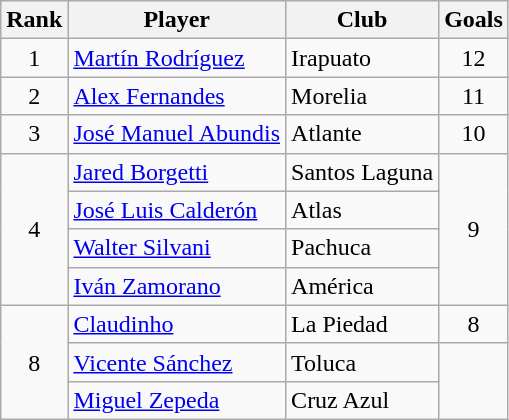<table class="wikitable">
<tr>
<th>Rank</th>
<th>Player</th>
<th>Club</th>
<th>Goals</th>
</tr>
<tr>
<td align=center rowspan=1>1</td>
<td> <a href='#'>Martín Rodríguez</a></td>
<td>Irapuato</td>
<td align=center rowspan=1>12</td>
</tr>
<tr>
<td align=center rowspan=1>2</td>
<td> <a href='#'>Alex Fernandes</a></td>
<td>Morelia</td>
<td align=center rowspan=1>11</td>
</tr>
<tr>
<td align=center rowspan=1>3</td>
<td> <a href='#'>José Manuel Abundis</a></td>
<td>Atlante</td>
<td align=center rowspan=1>10</td>
</tr>
<tr>
<td align=center rowspan=4>4</td>
<td> <a href='#'>Jared Borgetti</a></td>
<td>Santos Laguna</td>
<td align=center rowspan=4>9</td>
</tr>
<tr>
<td> <a href='#'>José Luis Calderón</a></td>
<td>Atlas</td>
</tr>
<tr>
<td> <a href='#'>Walter Silvani</a></td>
<td>Pachuca</td>
</tr>
<tr>
<td> <a href='#'>Iván Zamorano</a></td>
<td>América</td>
</tr>
<tr>
<td align=center rowspan=3>8</td>
<td> <a href='#'>Claudinho</a></td>
<td>La Piedad</td>
<td align=center rowspan=1>8</td>
</tr>
<tr>
<td> <a href='#'>Vicente Sánchez</a></td>
<td>Toluca</td>
</tr>
<tr>
<td> <a href='#'>Miguel Zepeda</a></td>
<td>Cruz Azul</td>
</tr>
</table>
